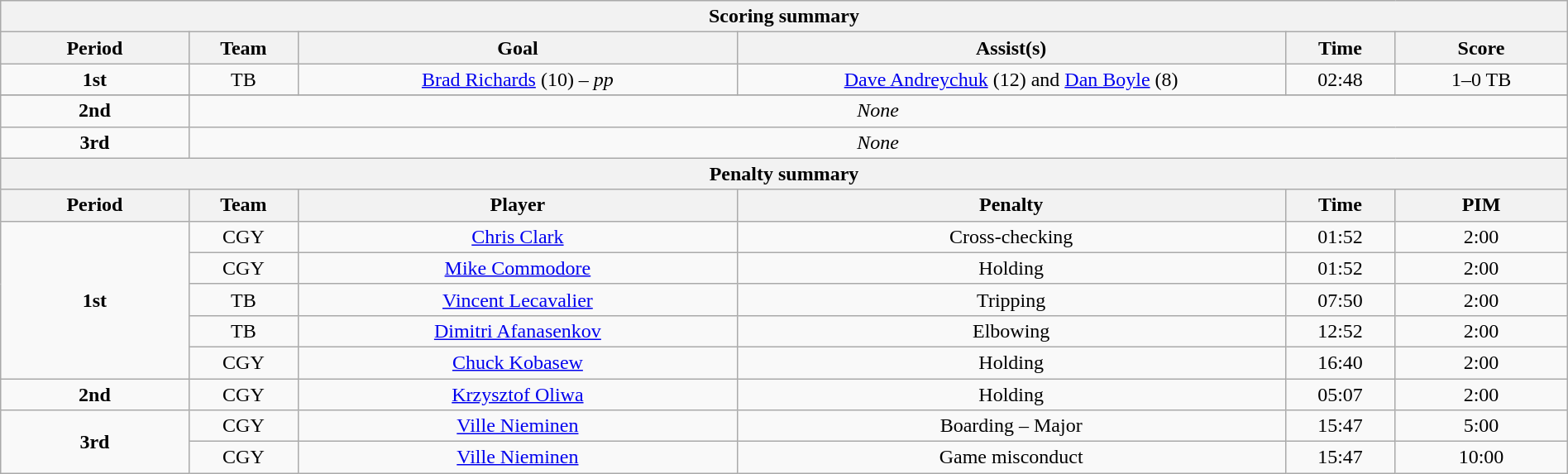<table style="width:100%;" class="wikitable">
<tr>
<th colspan=6>Scoring summary</th>
</tr>
<tr>
<th style="width:12%;">Period</th>
<th style="width:7%;">Team</th>
<th style="width:28%;">Goal</th>
<th style="width:35%;">Assist(s)</th>
<th style="width:7%;">Time</th>
<th style="width:11%;">Score</th>
</tr>
<tr>
<td style="text-align:center;" rowspan="1"><strong>1st</strong></td>
<td align=center>TB</td>
<td align=center><a href='#'>Brad Richards</a> (10) – <em>pp</em></td>
<td align=center><a href='#'>Dave Andreychuk</a> (12) and <a href='#'>Dan Boyle</a> (8)</td>
<td align=center>02:48</td>
<td align=center>1–0 TB</td>
</tr>
<tr>
</tr>
<tr style="text-align:center;">
<td><strong>2nd</strong></td>
<td colspan="5"><em>None</em></td>
</tr>
<tr style="text-align:center;">
<td><strong>3rd</strong></td>
<td colspan="5"><em>None</em></td>
</tr>
<tr>
<th colspan=6>Penalty summary</th>
</tr>
<tr>
<th style="width:12%;">Period</th>
<th style="width:7%;">Team</th>
<th style="width:28%;">Player</th>
<th style="width:35%;">Penalty</th>
<th style="width:7%;">Time</th>
<th style="width:11%;">PIM</th>
</tr>
<tr>
<td style="text-align:center;" rowspan="5"><strong>1st</strong></td>
<td align=center>CGY</td>
<td align=center><a href='#'>Chris Clark</a></td>
<td align=center>Cross-checking</td>
<td align=center>01:52</td>
<td align=center>2:00</td>
</tr>
<tr>
<td align=center>CGY</td>
<td align=center><a href='#'>Mike Commodore</a></td>
<td align=center>Holding</td>
<td align=center>01:52</td>
<td align=center>2:00</td>
</tr>
<tr>
<td align=center>TB</td>
<td align=center><a href='#'>Vincent Lecavalier</a></td>
<td align=center>Tripping</td>
<td align=center>07:50</td>
<td align=center>2:00</td>
</tr>
<tr>
<td align=center>TB</td>
<td align=center><a href='#'>Dimitri Afanasenkov</a></td>
<td align=center>Elbowing</td>
<td align=center>12:52</td>
<td align=center>2:00</td>
</tr>
<tr>
<td align=center>CGY</td>
<td align=center><a href='#'>Chuck Kobasew</a></td>
<td align=center>Holding</td>
<td align=center>16:40</td>
<td align=center>2:00</td>
</tr>
<tr>
<td style="text-align:center;" rowspan="1"><strong>2nd</strong></td>
<td align=center>CGY</td>
<td align=center><a href='#'>Krzysztof Oliwa</a></td>
<td align=center>Holding</td>
<td align=center>05:07</td>
<td align=center>2:00</td>
</tr>
<tr>
<td style="text-align:center;" rowspan="2"><strong>3rd</strong></td>
<td align=center>CGY</td>
<td align=center><a href='#'>Ville Nieminen</a></td>
<td align=center>Boarding – Major</td>
<td align=center>15:47</td>
<td align=center>5:00</td>
</tr>
<tr>
<td align=center>CGY</td>
<td align=center><a href='#'>Ville Nieminen</a></td>
<td align=center>Game misconduct</td>
<td align=center>15:47</td>
<td align=center>10:00</td>
</tr>
</table>
